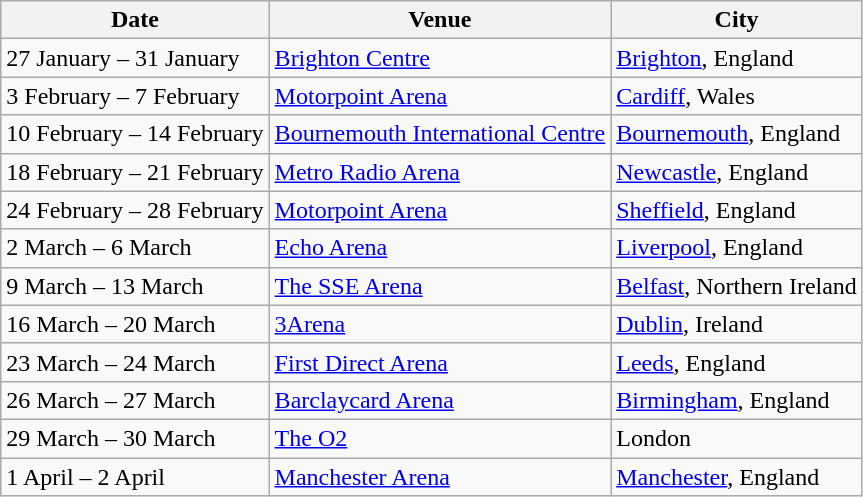<table class="wikitable">
<tr>
<th>Date</th>
<th>Venue</th>
<th>City</th>
</tr>
<tr>
<td>27 January – 31 January</td>
<td><a href='#'>Brighton Centre</a></td>
<td><a href='#'>Brighton</a>, England</td>
</tr>
<tr>
<td>3 February – 7 February</td>
<td><a href='#'>Motorpoint Arena</a></td>
<td><a href='#'>Cardiff</a>, Wales</td>
</tr>
<tr>
<td>10 February – 14 February</td>
<td><a href='#'>Bournemouth International Centre</a></td>
<td><a href='#'>Bournemouth</a>, England</td>
</tr>
<tr>
<td>18 February – 21 February</td>
<td><a href='#'>Metro Radio Arena</a></td>
<td><a href='#'>Newcastle</a>, England</td>
</tr>
<tr>
<td>24 February – 28 February</td>
<td><a href='#'>Motorpoint Arena</a></td>
<td><a href='#'>Sheffield</a>, England</td>
</tr>
<tr>
<td>2 March – 6 March</td>
<td><a href='#'>Echo Arena</a></td>
<td><a href='#'>Liverpool</a>, England</td>
</tr>
<tr>
<td>9 March – 13 March</td>
<td><a href='#'>The SSE Arena</a></td>
<td><a href='#'>Belfast</a>, Northern Ireland</td>
</tr>
<tr>
<td>16 March – 20 March</td>
<td><a href='#'>3Arena</a></td>
<td><a href='#'>Dublin</a>, Ireland</td>
</tr>
<tr>
<td>23 March – 24 March</td>
<td><a href='#'>First Direct Arena</a></td>
<td><a href='#'>Leeds</a>, England</td>
</tr>
<tr>
<td>26 March – 27 March</td>
<td><a href='#'>Barclaycard Arena</a></td>
<td><a href='#'>Birmingham</a>, England</td>
</tr>
<tr>
<td>29 March – 30 March</td>
<td><a href='#'>The O2</a></td>
<td>London</td>
</tr>
<tr>
<td>1 April – 2 April</td>
<td><a href='#'>Manchester Arena</a></td>
<td><a href='#'>Manchester</a>, England</td>
</tr>
</table>
